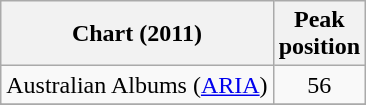<table class="wikitable sortable plainrowheaders">
<tr>
<th>Chart (2011)</th>
<th>Peak<br>position</th>
</tr>
<tr>
<td>Australian Albums (<a href='#'>ARIA</a>)</td>
<td align="center">56</td>
</tr>
<tr>
</tr>
<tr>
</tr>
<tr>
</tr>
<tr>
</tr>
</table>
